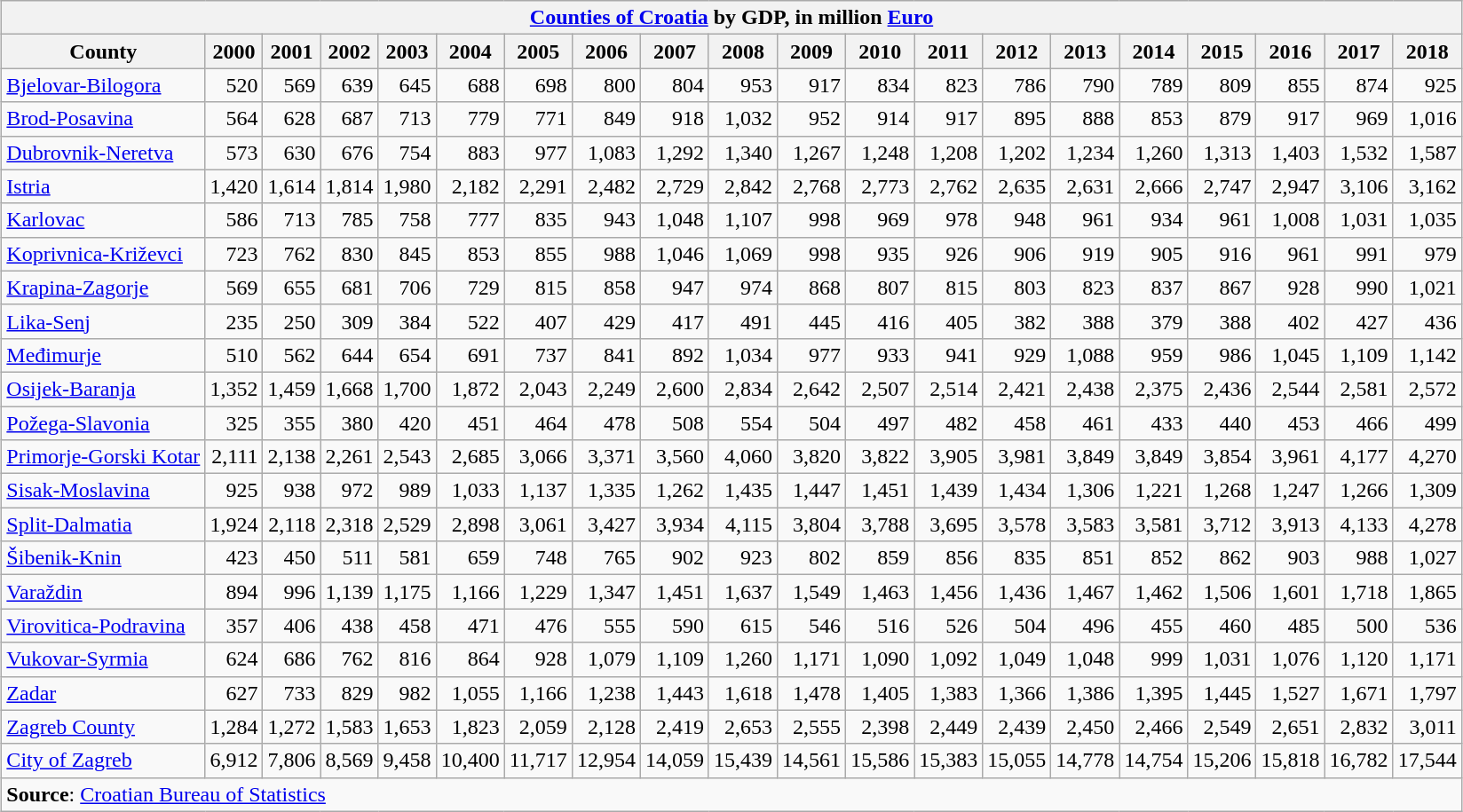<table class="wikitable sortable" style="margin: 1em auto 1em auto;">
<tr>
<th colspan=20><a href='#'>Counties of Croatia</a> by GDP, in million <a href='#'>Euro</a></th>
</tr>
<tr>
<th data-sort-type="text">County</th>
<th data-sort-type="number">2000</th>
<th data-sort-type="number">2001</th>
<th data-sort-type="number">2002</th>
<th data-sort-type="number">2003</th>
<th data-sort-type="number">2004</th>
<th data-sort-type="number">2005</th>
<th data-sort-type="number">2006</th>
<th data-sort-type="number">2007</th>
<th data-sort-type="number">2008</th>
<th data-sort-type="number">2009</th>
<th data-sort-type="number">2010</th>
<th data-sort-type="number">2011</th>
<th data-sort-type="number">2012</th>
<th data-sort-type="number">2013</th>
<th data-sort-type="number">2014</th>
<th data-sort-type="number">2015</th>
<th data-sort-type="number">2016</th>
<th data-sort-type="number">2017</th>
<th data-sort-type="number">2018</th>
</tr>
<tr>
<td style="text-align:left;"> <a href='#'>Bjelovar-Bilogora</a></td>
<td align=right>520</td>
<td align=right>569</td>
<td align=right>639</td>
<td align=right>645</td>
<td align=right>688</td>
<td align=right>698</td>
<td align=right>800</td>
<td align=right>804</td>
<td align=right>953</td>
<td align=right>917</td>
<td align=right>834</td>
<td align=right>823</td>
<td align=right>786</td>
<td align=right>790</td>
<td align=right>789</td>
<td align=right>809</td>
<td align=right>855</td>
<td align=right>874</td>
<td align=right>925</td>
</tr>
<tr>
<td style="text-align:left;"> <a href='#'>Brod-Posavina</a></td>
<td align=right>564</td>
<td align=right>628</td>
<td align=right>687</td>
<td align=right>713</td>
<td align=right>779</td>
<td align=right>771</td>
<td align=right>849</td>
<td align=right>918</td>
<td align=right>1,032</td>
<td align=right>952</td>
<td align=right>914</td>
<td align=right>917</td>
<td align=right>895</td>
<td align=right>888</td>
<td align=right>853</td>
<td align=right>879</td>
<td align=right>917</td>
<td align=right>969</td>
<td align=right>1,016</td>
</tr>
<tr>
<td style="text-align:left;"> <a href='#'>Dubrovnik-Neretva</a></td>
<td align=right>573</td>
<td align=right>630</td>
<td align=right>676</td>
<td align=right>754</td>
<td align=right>883</td>
<td align=right>977</td>
<td align=right>1,083</td>
<td align=right>1,292</td>
<td align=right>1,340</td>
<td align=right>1,267</td>
<td align=right>1,248</td>
<td align=right>1,208</td>
<td align=right>1,202</td>
<td align=right>1,234</td>
<td align=right>1,260</td>
<td align=right>1,313</td>
<td align=right>1,403</td>
<td align=right>1,532</td>
<td align=right>1,587</td>
</tr>
<tr>
<td style="text-align:left;"> <a href='#'>Istria</a></td>
<td align=right>1,420</td>
<td align=right>1,614</td>
<td align=right>1,814</td>
<td align=right>1,980</td>
<td align=right>2,182</td>
<td align=right>2,291</td>
<td align=right>2,482</td>
<td align=right>2,729</td>
<td align=right>2,842</td>
<td align=right>2,768</td>
<td align=right>2,773</td>
<td align=right>2,762</td>
<td align=right>2,635</td>
<td align=right>2,631</td>
<td align=right>2,666</td>
<td align=right>2,747</td>
<td align=right>2,947</td>
<td align=right>3,106</td>
<td align=right>3,162</td>
</tr>
<tr>
<td style="text-align:left;"> <a href='#'>Karlovac</a></td>
<td align=right>586</td>
<td align=right>713</td>
<td align=right>785</td>
<td align=right>758</td>
<td align=right>777</td>
<td align=right>835</td>
<td align=right>943</td>
<td align=right>1,048</td>
<td align=right>1,107</td>
<td align=right>998</td>
<td align=right>969</td>
<td align=right>978</td>
<td align=right>948</td>
<td align=right>961</td>
<td align=right>934</td>
<td align=right>961</td>
<td align=right>1,008</td>
<td align=right>1,031</td>
<td align=right>1,035</td>
</tr>
<tr>
<td style="text-align:left;"> <a href='#'>Koprivnica-Križevci</a></td>
<td align=right>723</td>
<td align=right>762</td>
<td align=right>830</td>
<td align=right>845</td>
<td align=right>853</td>
<td align=right>855</td>
<td align=right>988</td>
<td align=right>1,046</td>
<td align=right>1,069</td>
<td align=right>998</td>
<td align=right>935</td>
<td align=right>926</td>
<td align=right>906</td>
<td align=right>919</td>
<td align=right>905</td>
<td align=right>916</td>
<td align=right>961</td>
<td align=right>991</td>
<td align=right>979</td>
</tr>
<tr>
<td style="text-align:left;"> <a href='#'>Krapina-Zagorje</a></td>
<td align=right>569</td>
<td align=right>655</td>
<td align=right>681</td>
<td align=right>706</td>
<td align=right>729</td>
<td align=right>815</td>
<td align=right>858</td>
<td align=right>947</td>
<td align=right>974</td>
<td align=right>868</td>
<td align=right>807</td>
<td align=right>815</td>
<td align=right>803</td>
<td align=right>823</td>
<td align=right>837</td>
<td align=right>867</td>
<td align=right>928</td>
<td align=right>990</td>
<td align=right>1,021</td>
</tr>
<tr>
<td style="text-align:left;"> <a href='#'>Lika-Senj</a></td>
<td align=right>235</td>
<td align=right>250</td>
<td align=right>309</td>
<td align=right>384</td>
<td align=right>522</td>
<td align=right>407</td>
<td align=right>429</td>
<td align=right>417</td>
<td align=right>491</td>
<td align=right>445</td>
<td align=right>416</td>
<td align=right>405</td>
<td align=right>382</td>
<td align=right>388</td>
<td align=right>379</td>
<td align=right>388</td>
<td align=right>402</td>
<td align=right>427</td>
<td align=right>436</td>
</tr>
<tr>
<td style="text-align:left;"> <a href='#'>Međimurje</a></td>
<td align=right>510</td>
<td align=right>562</td>
<td align=right>644</td>
<td align=right>654</td>
<td align=right>691</td>
<td align=right>737</td>
<td align=right>841</td>
<td align=right>892</td>
<td align=right>1,034</td>
<td align=right>977</td>
<td align=right>933</td>
<td align=right>941</td>
<td align=right>929</td>
<td align=right>1,088</td>
<td align=right>959</td>
<td align=right>986</td>
<td align=right>1,045</td>
<td align=right>1,109</td>
<td align=right>1,142</td>
</tr>
<tr>
<td style="text-align:left;"> <a href='#'>Osijek-Baranja</a></td>
<td align=right>1,352</td>
<td align=right>1,459</td>
<td align=right>1,668</td>
<td align=right>1,700</td>
<td align=right>1,872</td>
<td align=right>2,043</td>
<td align=right>2,249</td>
<td align=right>2,600</td>
<td align=right>2,834</td>
<td align=right>2,642</td>
<td align=right>2,507</td>
<td align=right>2,514</td>
<td align=right>2,421</td>
<td align=right>2,438</td>
<td align=right>2,375</td>
<td align=right>2,436</td>
<td align=right>2,544</td>
<td align=right>2,581</td>
<td align=right>2,572</td>
</tr>
<tr>
<td style="text-align:left;"> <a href='#'>Požega-Slavonia</a></td>
<td align=right>325</td>
<td align=right>355</td>
<td align=right>380</td>
<td align=right>420</td>
<td align=right>451</td>
<td align=right>464</td>
<td align=right>478</td>
<td align=right>508</td>
<td align=right>554</td>
<td align=right>504</td>
<td align=right>497</td>
<td align=right>482</td>
<td align=right>458</td>
<td align=right>461</td>
<td align=right>433</td>
<td align=right>440</td>
<td align=right>453</td>
<td align=right>466</td>
<td align=right>499</td>
</tr>
<tr>
<td style="text-align:left;">  <a href='#'>Primorje-Gorski Kotar</a></td>
<td align=right>2,111</td>
<td align=right>2,138</td>
<td align=right>2,261</td>
<td align=right>2,543</td>
<td align=right>2,685</td>
<td align=right>3,066</td>
<td align=right>3,371</td>
<td align=right>3,560</td>
<td align=right>4,060</td>
<td align=right>3,820</td>
<td align=right>3,822</td>
<td align=right>3,905</td>
<td align=right>3,981</td>
<td align=right>3,849</td>
<td align=right>3,849</td>
<td align=right>3,854</td>
<td align=right>3,961</td>
<td align=right>4,177</td>
<td align=right>4,270</td>
</tr>
<tr>
<td style="text-align:left;"> <a href='#'>Sisak-Moslavina</a></td>
<td align=right>925</td>
<td align=right>938</td>
<td align=right>972</td>
<td align=right>989</td>
<td align=right>1,033</td>
<td align=right>1,137</td>
<td align=right>1,335</td>
<td align=right>1,262</td>
<td align=right>1,435</td>
<td align=right>1,447</td>
<td align=right>1,451</td>
<td align=right>1,439</td>
<td align=right>1,434</td>
<td align=right>1,306</td>
<td align=right>1,221</td>
<td align=right>1,268</td>
<td align=right>1,247</td>
<td align=right>1,266</td>
<td align=right>1,309</td>
</tr>
<tr>
<td style="text-align:left;"> <a href='#'>Split-Dalmatia</a></td>
<td align=right>1,924</td>
<td align=right>2,118</td>
<td align=right>2,318</td>
<td align=right>2,529</td>
<td align=right>2,898</td>
<td align=right>3,061</td>
<td align=right>3,427</td>
<td align=right>3,934</td>
<td align=right>4,115</td>
<td align=right>3,804</td>
<td align=right>3,788</td>
<td align=right>3,695</td>
<td align=right>3,578</td>
<td align=right>3,583</td>
<td align=right>3,581</td>
<td align=right>3,712</td>
<td align=right>3,913</td>
<td align=right>4,133</td>
<td align=right>4,278</td>
</tr>
<tr>
<td style="text-align:left;"> <a href='#'>Šibenik-Knin</a></td>
<td align=right>423</td>
<td align=right>450</td>
<td align=right>511</td>
<td align=right>581</td>
<td align=right>659</td>
<td align=right>748</td>
<td align=right>765</td>
<td align=right>902</td>
<td align=right>923</td>
<td align=right>802</td>
<td align=right>859</td>
<td align=right>856</td>
<td align=right>835</td>
<td align=right>851</td>
<td align=right>852</td>
<td align=right>862</td>
<td align=right>903</td>
<td align=right>988</td>
<td align=right>1,027</td>
</tr>
<tr>
<td style="text-align:left;"> <a href='#'>Varaždin</a></td>
<td align=right>894</td>
<td align=right>996</td>
<td align=right>1,139</td>
<td align=right>1,175</td>
<td align=right>1,166</td>
<td align=right>1,229</td>
<td align=right>1,347</td>
<td align=right>1,451</td>
<td align=right>1,637</td>
<td align=right>1,549</td>
<td align=right>1,463</td>
<td align=right>1,456</td>
<td align=right>1,436</td>
<td align=right>1,467</td>
<td align=right>1,462</td>
<td align=right>1,506</td>
<td align=right>1,601</td>
<td align=right>1,718</td>
<td align=right>1,865</td>
</tr>
<tr>
<td style="text-align:left;"> <a href='#'>Virovitica-Podravina</a></td>
<td align=right>357</td>
<td align=right>406</td>
<td align=right>438</td>
<td align=right>458</td>
<td align=right>471</td>
<td align=right>476</td>
<td align=right>555</td>
<td align=right>590</td>
<td align=right>615</td>
<td align=right>546</td>
<td align=right>516</td>
<td align=right>526</td>
<td align=right>504</td>
<td align=right>496</td>
<td align=right>455</td>
<td align=right>460</td>
<td align=right>485</td>
<td align=right>500</td>
<td align=right>536</td>
</tr>
<tr>
<td style="text-align:left;"> <a href='#'>Vukovar-Syrmia</a></td>
<td align=right>624</td>
<td align=right>686</td>
<td align=right>762</td>
<td align=right>816</td>
<td align=right>864</td>
<td align=right>928</td>
<td align=right>1,079</td>
<td align=right>1,109</td>
<td align=right>1,260</td>
<td align=right>1,171</td>
<td align=right>1,090</td>
<td align=right>1,092</td>
<td align=right>1,049</td>
<td align=right>1,048</td>
<td align=right>999</td>
<td align=right>1,031</td>
<td align=right>1,076</td>
<td align=right>1,120</td>
<td align=right>1,171</td>
</tr>
<tr>
<td style="text-align:left;"> <a href='#'>Zadar</a></td>
<td align=right>627</td>
<td align=right>733</td>
<td align=right>829</td>
<td align=right>982</td>
<td align=right>1,055</td>
<td align=right>1,166</td>
<td align=right>1,238</td>
<td align=right>1,443</td>
<td align=right>1,618</td>
<td align=right>1,478</td>
<td align=right>1,405</td>
<td align=right>1,383</td>
<td align=right>1,366</td>
<td align=right>1,386</td>
<td align=right>1,395</td>
<td align=right>1,445</td>
<td align=right>1,527</td>
<td align=right>1,671</td>
<td align=right>1,797</td>
</tr>
<tr>
<td style="text-align:left;"> <a href='#'>Zagreb County</a></td>
<td align=right>1,284</td>
<td align=right>1,272</td>
<td align=right>1,583</td>
<td align=right>1,653</td>
<td align=right>1,823</td>
<td align=right>2,059</td>
<td align=right>2,128</td>
<td align=right>2,419</td>
<td align=right>2,653</td>
<td align=right>2,555</td>
<td align=right>2,398</td>
<td align=right>2,449</td>
<td align=right>2,439</td>
<td align=right>2,450</td>
<td align=right>2,466</td>
<td align=right>2,549</td>
<td align=right>2,651</td>
<td align=right>2,832</td>
<td align=right>3,011</td>
</tr>
<tr>
<td style="text-align:left;"> <a href='#'>City of Zagreb</a></td>
<td align=right>6,912</td>
<td align=right>7,806</td>
<td align=right>8,569</td>
<td align=right>9,458</td>
<td align=right>10,400</td>
<td align=right>11,717</td>
<td align=right>12,954</td>
<td align=right>14,059</td>
<td align=right>15,439</td>
<td align=right>14,561</td>
<td align=right>15,586</td>
<td align=right>15,383</td>
<td align=right>15,055</td>
<td align=right>14,778</td>
<td align=right>14,754</td>
<td align=right>15,206</td>
<td align=right>15,818</td>
<td align=right>16,782</td>
<td align=right>17,544</td>
</tr>
<tr class="sortbottom">
<td colspan="20" style="text-align:left;"><strong>Source</strong>: <a href='#'>Croatian Bureau of Statistics</a></td>
</tr>
</table>
